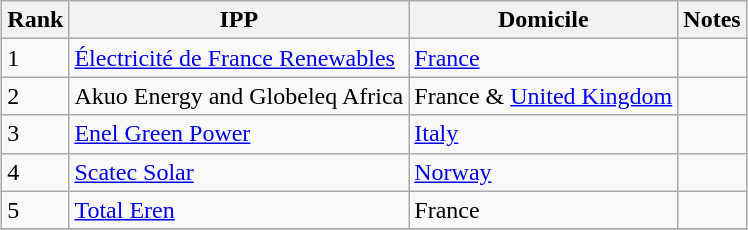<table class="wikitable sortable" style="margin: 0.5em auto">
<tr>
<th>Rank</th>
<th>IPP</th>
<th>Domicile</th>
<th>Notes</th>
</tr>
<tr>
<td>1</td>
<td><a href='#'>Électricité de France Renewables</a></td>
<td><a href='#'>France</a></td>
<td></td>
</tr>
<tr>
<td>2</td>
<td>Akuo Energy and Globeleq Africa</td>
<td>France & <a href='#'>United Kingdom</a></td>
<td></td>
</tr>
<tr>
<td>3</td>
<td><a href='#'>Enel Green Power</a></td>
<td><a href='#'>Italy</a></td>
<td></td>
</tr>
<tr>
<td>4</td>
<td><a href='#'>Scatec Solar</a></td>
<td><a href='#'>Norway</a></td>
<td></td>
</tr>
<tr>
<td>5</td>
<td><a href='#'>Total Eren</a></td>
<td>France</td>
<td></td>
</tr>
<tr>
</tr>
</table>
